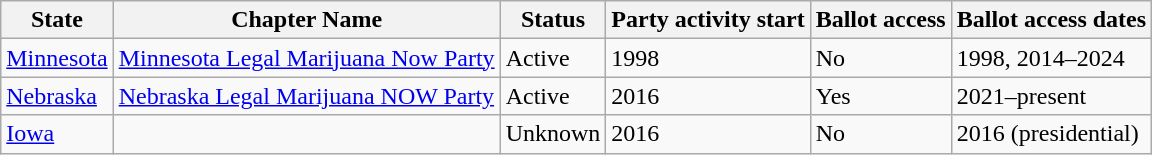<table class="wikitable sortable">
<tr>
<th>State</th>
<th>Chapter Name</th>
<th>Status</th>
<th>Party activity start</th>
<th>Ballot access</th>
<th>Ballot access dates</th>
</tr>
<tr>
<td><a href='#'>Minnesota</a></td>
<td><a href='#'>Minnesota Legal Marijuana Now Party</a></td>
<td>Active</td>
<td>1998</td>
<td>No</td>
<td>1998, 2014–2024</td>
</tr>
<tr>
<td><a href='#'>Nebraska</a></td>
<td><a href='#'>Nebraska Legal Marijuana NOW Party</a></td>
<td>Active</td>
<td>2016</td>
<td>Yes</td>
<td>2021–present</td>
</tr>
<tr>
<td><a href='#'>Iowa</a></td>
<td></td>
<td>Unknown</td>
<td>2016</td>
<td>No</td>
<td>2016 (presidential)</td>
</tr>
</table>
